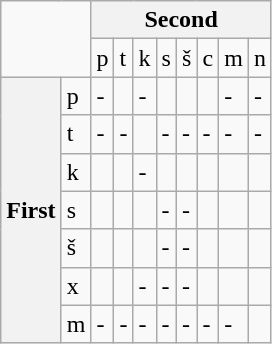<table class="wikitable">
<tr>
<td colspan="2" rowspan="2"></td>
<th colspan="8">Second</th>
</tr>
<tr>
<td>p</td>
<td>t</td>
<td>k</td>
<td>s</td>
<td>š</td>
<td>c</td>
<td>m</td>
<td>n</td>
</tr>
<tr>
<th rowspan="7">First</th>
<td>p</td>
<td>-</td>
<td></td>
<td>-</td>
<td></td>
<td></td>
<td></td>
<td>-</td>
<td>-</td>
</tr>
<tr>
<td>t</td>
<td>-</td>
<td>-</td>
<td></td>
<td>-</td>
<td>-</td>
<td>-</td>
<td>-</td>
<td>-</td>
</tr>
<tr>
<td>k</td>
<td></td>
<td></td>
<td>-</td>
<td></td>
<td></td>
<td></td>
<td></td>
<td></td>
</tr>
<tr>
<td>s</td>
<td></td>
<td></td>
<td></td>
<td>-</td>
<td>-</td>
<td></td>
<td></td>
<td></td>
</tr>
<tr>
<td>š</td>
<td></td>
<td></td>
<td></td>
<td>-</td>
<td>-</td>
<td></td>
<td></td>
<td></td>
</tr>
<tr>
<td>x</td>
<td></td>
<td></td>
<td>-</td>
<td>-</td>
<td>-</td>
<td></td>
<td></td>
<td></td>
</tr>
<tr>
<td>m</td>
<td>-</td>
<td>-</td>
<td>-</td>
<td>-</td>
<td>-</td>
<td>-</td>
<td>-</td>
<td></td>
</tr>
</table>
